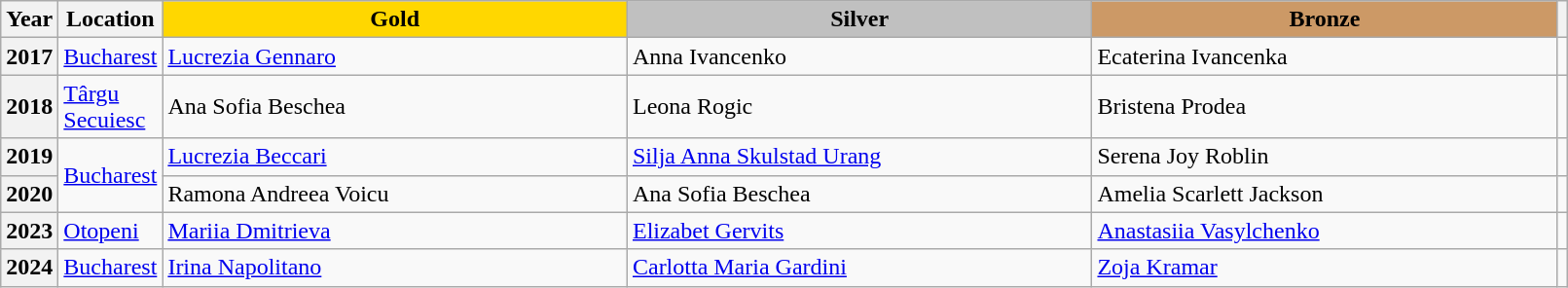<table class="wikitable unsortable" style="text-align:left; width:85%">
<tr>
<th scope="col" style="text-align:center">Year</th>
<th scope="col" style="text-align:center">Location</th>
<td scope="col" style="text-align:center; width:30%; background:gold"><strong>Gold</strong></td>
<td scope="col" style="text-align:center; width:30%; background:silver"><strong>Silver</strong></td>
<td scope="col" style="text-align:center; width:30%; background:#c96"><strong>Bronze</strong></td>
<th scope="col" style="text-align:center"></th>
</tr>
<tr>
<th scope="row" style="text-align:left">2017</th>
<td><a href='#'>Bucharest</a></td>
<td> <a href='#'>Lucrezia Gennaro</a></td>
<td> Anna Ivancenko</td>
<td> Ecaterina Ivancenka</td>
<td></td>
</tr>
<tr>
<th scope="row" style="text-align:left">2018</th>
<td><a href='#'>Târgu Secuiesc</a></td>
<td> Ana Sofia Beschea</td>
<td> Leona Rogic</td>
<td> Bristena Prodea</td>
<td></td>
</tr>
<tr>
<th scope="row" style="text-align:left">2019</th>
<td rowspan="2"><a href='#'>Bucharest</a></td>
<td> <a href='#'>Lucrezia Beccari</a></td>
<td> <a href='#'>Silja Anna Skulstad Urang</a></td>
<td> Serena Joy Roblin</td>
<td></td>
</tr>
<tr>
<th scope="row" style="text-align:left">2020</th>
<td> Ramona Andreea Voicu</td>
<td> Ana Sofia Beschea</td>
<td> Amelia Scarlett Jackson</td>
<td></td>
</tr>
<tr>
<th scope="row" style="text-align:left">2023</th>
<td><a href='#'>Otopeni</a></td>
<td> <a href='#'>Mariia Dmitrieva</a></td>
<td> <a href='#'>Elizabet Gervits</a></td>
<td> <a href='#'>Anastasiia Vasylchenko</a></td>
<td></td>
</tr>
<tr>
<th scope="row" style="text-align:left">2024</th>
<td><a href='#'>Bucharest</a></td>
<td> <a href='#'>Irina Napolitano</a></td>
<td> <a href='#'>Carlotta Maria Gardini</a></td>
<td> <a href='#'>Zoja Kramar</a></td>
<td></td>
</tr>
</table>
